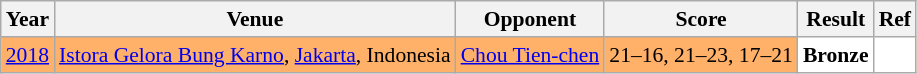<table class="sortable wikitable" style="font-size: 90%">
<tr>
<th>Year</th>
<th>Venue</th>
<th>Opponent</th>
<th>Score</th>
<th>Result</th>
<th>Ref</th>
</tr>
<tr style="background:#FFB069">
<td align="center"><a href='#'>2018</a></td>
<td align="left"><a href='#'>Istora Gelora Bung Karno</a>, <a href='#'>Jakarta</a>, Indonesia</td>
<td align="left"> <a href='#'>Chou Tien-chen</a></td>
<td align="left">21–16, 21–23, 17–21</td>
<td style="text-align:left; background:white"> <strong>Bronze</strong></td>
<td style="text-align:center; background:white"></td>
</tr>
</table>
